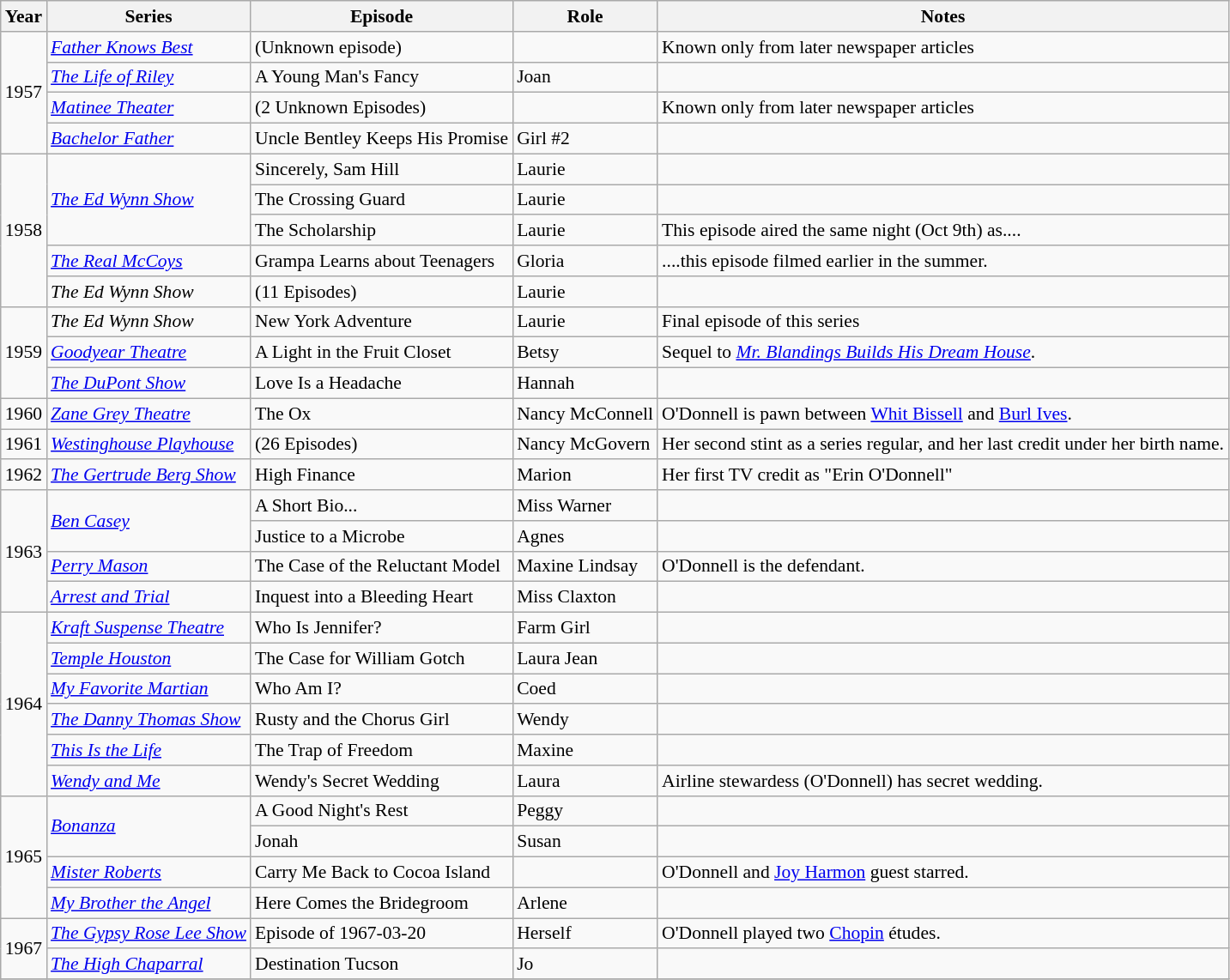<table class="wikitable sortable plainrowheaders" style="font-size: 90%">
<tr>
<th scope="col">Year</th>
<th scope="col">Series</th>
<th scope="col">Episode</th>
<th scope="col">Role</th>
<th scope="col">Notes</th>
</tr>
<tr>
<td rowspan=4>1957</td>
<td><em><a href='#'>Father Knows Best</a></em></td>
<td>(Unknown episode)</td>
<td></td>
<td>Known only from later newspaper articles</td>
</tr>
<tr>
<td><em><a href='#'>The Life of Riley</a></em></td>
<td>A Young Man's Fancy</td>
<td>Joan</td>
<td></td>
</tr>
<tr>
<td><em><a href='#'>Matinee Theater</a></em></td>
<td>(2 Unknown Episodes)</td>
<td></td>
<td>Known only from later newspaper articles</td>
</tr>
<tr>
<td><em><a href='#'>Bachelor Father</a></em></td>
<td>Uncle Bentley Keeps His Promise</td>
<td>Girl #2</td>
<td></td>
</tr>
<tr>
<td rowspan=5>1958</td>
<td rowspan=3><em><a href='#'>The Ed Wynn Show</a></em></td>
<td>Sincerely, Sam Hill</td>
<td>Laurie</td>
<td></td>
</tr>
<tr>
<td>The Crossing Guard</td>
<td>Laurie</td>
<td></td>
</tr>
<tr>
<td>The Scholarship</td>
<td>Laurie</td>
<td>This episode aired the same night (Oct 9th) as....</td>
</tr>
<tr>
<td><em><a href='#'>The Real McCoys</a></em></td>
<td>Grampa Learns about Teenagers</td>
<td>Gloria</td>
<td>....this episode filmed earlier in the summer.</td>
</tr>
<tr>
<td><em>The Ed Wynn Show</em></td>
<td>(11 Episodes)</td>
<td>Laurie</td>
<td></td>
</tr>
<tr>
<td rowspan=3>1959</td>
<td><em>The Ed Wynn Show</em></td>
<td>New York Adventure</td>
<td>Laurie</td>
<td>Final episode of this series</td>
</tr>
<tr>
<td><em><a href='#'>Goodyear Theatre</a></em></td>
<td>A Light in the Fruit Closet</td>
<td>Betsy</td>
<td>Sequel to <em><a href='#'>Mr. Blandings Builds His Dream House</a></em>.</td>
</tr>
<tr>
<td><em><a href='#'>The DuPont Show</a></em></td>
<td>Love Is a Headache</td>
<td>Hannah</td>
<td></td>
</tr>
<tr>
<td>1960</td>
<td><em><a href='#'>Zane Grey Theatre</a></em></td>
<td>The Ox</td>
<td>Nancy McConnell</td>
<td>O'Donnell is pawn between <a href='#'>Whit Bissell</a> and <a href='#'>Burl Ives</a>.</td>
</tr>
<tr>
<td>1961</td>
<td><em><a href='#'>Westinghouse Playhouse</a></em></td>
<td>(26 Episodes)</td>
<td>Nancy McGovern</td>
<td>Her second stint as a series regular, and her last credit under her birth name.</td>
</tr>
<tr>
<td>1962</td>
<td><em><a href='#'>The Gertrude Berg Show</a></em></td>
<td>High Finance</td>
<td>Marion</td>
<td>Her first TV credit as "Erin O'Donnell"</td>
</tr>
<tr>
<td rowspan=4>1963</td>
<td rowspan=2><em><a href='#'>Ben Casey</a></em></td>
<td>A Short Bio...</td>
<td>Miss Warner</td>
<td></td>
</tr>
<tr>
<td>Justice to a Microbe</td>
<td>Agnes</td>
<td></td>
</tr>
<tr>
<td><em><a href='#'>Perry Mason</a></em></td>
<td>The Case of the Reluctant Model</td>
<td>Maxine Lindsay</td>
<td>O'Donnell is the defendant.</td>
</tr>
<tr>
<td><em><a href='#'>Arrest and Trial</a></em></td>
<td>Inquest into a Bleeding Heart</td>
<td>Miss Claxton</td>
<td></td>
</tr>
<tr>
<td rowspan=6>1964</td>
<td><em><a href='#'>Kraft Suspense Theatre</a></em></td>
<td>Who Is Jennifer?</td>
<td>Farm Girl</td>
<td></td>
</tr>
<tr>
<td><em><a href='#'>Temple Houston</a></em></td>
<td>The Case for William Gotch</td>
<td>Laura Jean</td>
<td></td>
</tr>
<tr>
<td><em><a href='#'>My Favorite Martian</a></em></td>
<td>Who Am I?</td>
<td>Coed</td>
<td></td>
</tr>
<tr>
<td><em><a href='#'>The Danny Thomas Show</a></em></td>
<td>Rusty and the Chorus Girl</td>
<td>Wendy</td>
<td></td>
</tr>
<tr>
<td><em><a href='#'>This Is the Life</a></em></td>
<td>The Trap of Freedom</td>
<td>Maxine</td>
<td></td>
</tr>
<tr>
<td><em><a href='#'>Wendy and Me</a></em></td>
<td>Wendy's Secret Wedding</td>
<td>Laura</td>
<td>Airline stewardess (O'Donnell) has secret wedding.</td>
</tr>
<tr>
<td rowspan=4>1965</td>
<td rowspan=2><em><a href='#'>Bonanza</a></em></td>
<td>A Good Night's Rest</td>
<td>Peggy</td>
<td></td>
</tr>
<tr>
<td>Jonah</td>
<td>Susan</td>
<td></td>
</tr>
<tr>
<td><em><a href='#'>Mister Roberts</a></em></td>
<td>Carry Me Back to Cocoa Island</td>
<td></td>
<td>O'Donnell and <a href='#'>Joy Harmon</a> guest starred.</td>
</tr>
<tr>
<td><em><a href='#'>My Brother the Angel</a></em></td>
<td>Here Comes the Bridegroom</td>
<td>Arlene</td>
<td></td>
</tr>
<tr>
<td rowspan=2>1967</td>
<td><em><a href='#'>The Gypsy Rose Lee Show</a></em></td>
<td>Episode of 1967-03-20</td>
<td>Herself</td>
<td>O'Donnell played two <a href='#'>Chopin</a> études.</td>
</tr>
<tr>
<td><em><a href='#'>The High Chaparral</a></em></td>
<td>Destination Tucson</td>
<td>Jo</td>
<td></td>
</tr>
<tr>
</tr>
</table>
